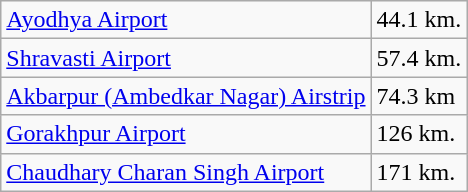<table class="wikitable">
<tr>
<td><a href='#'>Ayodhya Airport</a></td>
<td>44.1 km.</td>
</tr>
<tr>
<td><a href='#'>Shravasti Airport</a></td>
<td>57.4 km.</td>
</tr>
<tr>
<td><a href='#'>Akbarpur (Ambedkar Nagar) Airstrip</a></td>
<td>74.3 km</td>
</tr>
<tr>
<td><a href='#'>Gorakhpur Airport</a></td>
<td>126 km.</td>
</tr>
<tr>
<td><a href='#'>Chaudhary Charan Singh Airport</a></td>
<td>171 km.</td>
</tr>
</table>
